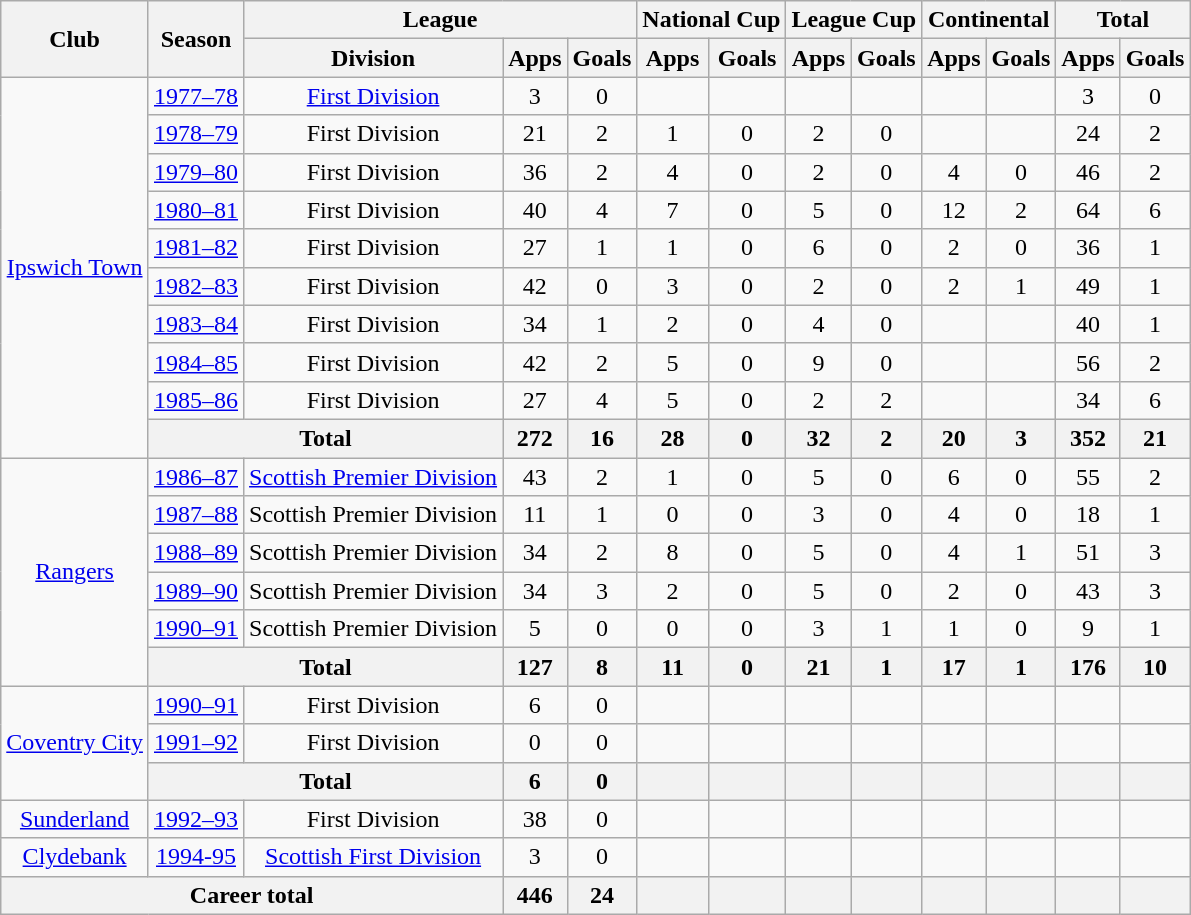<table class="wikitable" style="text-align:center">
<tr>
<th rowspan="2">Club</th>
<th rowspan="2">Season</th>
<th colspan="3">League</th>
<th colspan="2">National Cup</th>
<th colspan="2">League Cup</th>
<th colspan="2">Continental</th>
<th colspan="2">Total</th>
</tr>
<tr>
<th>Division</th>
<th>Apps</th>
<th>Goals</th>
<th>Apps</th>
<th>Goals</th>
<th>Apps</th>
<th>Goals</th>
<th>Apps</th>
<th>Goals</th>
<th>Apps</th>
<th>Goals</th>
</tr>
<tr>
<td rowspan="10"><a href='#'>Ipswich Town</a></td>
<td><a href='#'>1977–78</a></td>
<td><a href='#'>First Division</a></td>
<td>3</td>
<td>0</td>
<td></td>
<td></td>
<td></td>
<td></td>
<td></td>
<td></td>
<td>3</td>
<td>0</td>
</tr>
<tr>
<td><a href='#'>1978–79</a></td>
<td>First Division</td>
<td>21</td>
<td>2</td>
<td>1</td>
<td>0</td>
<td>2</td>
<td>0</td>
<td></td>
<td></td>
<td>24</td>
<td>2</td>
</tr>
<tr>
<td><a href='#'>1979–80</a></td>
<td>First Division</td>
<td>36</td>
<td>2</td>
<td>4</td>
<td>0</td>
<td>2</td>
<td>0</td>
<td>4</td>
<td>0</td>
<td>46</td>
<td>2</td>
</tr>
<tr>
<td><a href='#'>1980–81</a></td>
<td>First Division</td>
<td>40</td>
<td>4</td>
<td>7</td>
<td>0</td>
<td>5</td>
<td>0</td>
<td>12</td>
<td>2</td>
<td>64</td>
<td>6</td>
</tr>
<tr>
<td><a href='#'>1981–82</a></td>
<td>First Division</td>
<td>27</td>
<td>1</td>
<td>1</td>
<td>0</td>
<td>6</td>
<td>0</td>
<td>2</td>
<td>0</td>
<td>36</td>
<td>1</td>
</tr>
<tr>
<td><a href='#'>1982–83</a></td>
<td>First Division</td>
<td>42</td>
<td>0</td>
<td>3</td>
<td>0</td>
<td>2</td>
<td>0</td>
<td>2</td>
<td>1</td>
<td>49</td>
<td>1</td>
</tr>
<tr>
<td><a href='#'>1983–84</a></td>
<td>First Division</td>
<td>34</td>
<td>1</td>
<td>2</td>
<td>0</td>
<td>4</td>
<td>0</td>
<td></td>
<td></td>
<td>40</td>
<td>1</td>
</tr>
<tr>
<td><a href='#'>1984–85</a></td>
<td>First Division</td>
<td>42</td>
<td>2</td>
<td>5</td>
<td>0</td>
<td>9</td>
<td>0</td>
<td></td>
<td></td>
<td>56</td>
<td>2</td>
</tr>
<tr>
<td><a href='#'>1985–86</a></td>
<td>First Division</td>
<td>27</td>
<td>4</td>
<td>5</td>
<td>0</td>
<td>2</td>
<td>2</td>
<td></td>
<td></td>
<td>34</td>
<td>6</td>
</tr>
<tr>
<th colspan="2">Total</th>
<th>272</th>
<th>16</th>
<th>28</th>
<th>0</th>
<th>32</th>
<th>2</th>
<th>20</th>
<th>3</th>
<th>352</th>
<th>21</th>
</tr>
<tr>
<td rowspan="6"><a href='#'>Rangers</a></td>
<td><a href='#'>1986–87</a></td>
<td><a href='#'>Scottish Premier Division</a></td>
<td>43</td>
<td>2</td>
<td>1</td>
<td>0</td>
<td>5</td>
<td>0</td>
<td>6</td>
<td>0</td>
<td>55</td>
<td>2</td>
</tr>
<tr>
<td><a href='#'>1987–88</a></td>
<td>Scottish Premier Division</td>
<td>11</td>
<td>1</td>
<td>0</td>
<td>0</td>
<td>3</td>
<td>0</td>
<td>4</td>
<td>0</td>
<td>18</td>
<td>1</td>
</tr>
<tr>
<td><a href='#'>1988–89</a></td>
<td>Scottish Premier Division</td>
<td>34</td>
<td>2</td>
<td>8</td>
<td>0</td>
<td>5</td>
<td>0</td>
<td>4</td>
<td>1</td>
<td>51</td>
<td>3</td>
</tr>
<tr>
<td><a href='#'>1989–90</a></td>
<td>Scottish Premier Division</td>
<td>34</td>
<td>3</td>
<td>2</td>
<td>0</td>
<td>5</td>
<td>0</td>
<td>2</td>
<td>0</td>
<td>43</td>
<td>3</td>
</tr>
<tr>
<td><a href='#'>1990–91</a></td>
<td>Scottish Premier Division</td>
<td>5</td>
<td>0</td>
<td>0</td>
<td>0</td>
<td>3</td>
<td>1</td>
<td>1</td>
<td>0</td>
<td>9</td>
<td>1</td>
</tr>
<tr>
<th colspan="2">Total</th>
<th>127</th>
<th>8</th>
<th>11</th>
<th>0</th>
<th>21</th>
<th>1</th>
<th>17</th>
<th>1</th>
<th>176</th>
<th>10</th>
</tr>
<tr>
<td rowspan="3"><a href='#'>Coventry City</a></td>
<td><a href='#'>1990–91</a></td>
<td>First Division</td>
<td>6</td>
<td>0</td>
<td></td>
<td></td>
<td></td>
<td></td>
<td></td>
<td></td>
<td></td>
<td></td>
</tr>
<tr>
<td><a href='#'>1991–92</a></td>
<td>First Division</td>
<td>0</td>
<td>0</td>
<td></td>
<td></td>
<td></td>
<td></td>
<td></td>
<td></td>
<td></td>
<td></td>
</tr>
<tr>
<th colspan="2">Total</th>
<th>6</th>
<th>0</th>
<th></th>
<th></th>
<th></th>
<th></th>
<th></th>
<th></th>
<th></th>
<th></th>
</tr>
<tr>
<td><a href='#'>Sunderland</a></td>
<td><a href='#'>1992–93</a></td>
<td>First Division</td>
<td>38</td>
<td>0</td>
<td></td>
<td></td>
<td></td>
<td></td>
<td></td>
<td></td>
<td></td>
<td></td>
</tr>
<tr>
<td><a href='#'>Clydebank</a></td>
<td><a href='#'>1994-95</a></td>
<td><a href='#'>Scottish First Division</a></td>
<td>3</td>
<td>0</td>
<td></td>
<td></td>
<td></td>
<td></td>
<td></td>
<td></td>
<td></td>
<td></td>
</tr>
<tr>
<th colspan="3">Career total</th>
<th>446</th>
<th>24</th>
<th></th>
<th></th>
<th></th>
<th></th>
<th></th>
<th></th>
<th></th>
<th></th>
</tr>
</table>
